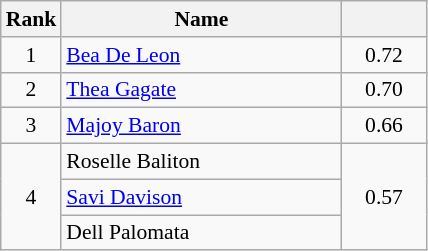<table class="wikitable" style="font-size:90%">
<tr>
<th width=30>Rank</th>
<th width=180>Name</th>
<th width=50></th>
</tr>
<tr>
<td style="text-align:center">1</td>
<td><a href='#'>Bea De Leon</a></td>
<td style="text-align:center">0.72</td>
</tr>
<tr>
<td style="text-align:center">2</td>
<td><a href='#'>Thea Gagate</a></td>
<td style="text-align:center">0.70</td>
</tr>
<tr>
<td style="text-align:center">3</td>
<td><a href='#'>Majoy Baron</a></td>
<td style="text-align:center">0.66</td>
</tr>
<tr>
<td style="text-align:center" rowspan=3>4</td>
<td>Roselle Baliton</td>
<td style="text-align:center" rowspan=3>0.57</td>
</tr>
<tr>
<td><a href='#'>Savi Davison</a></td>
</tr>
<tr>
<td>Dell Palomata</td>
</tr>
</table>
